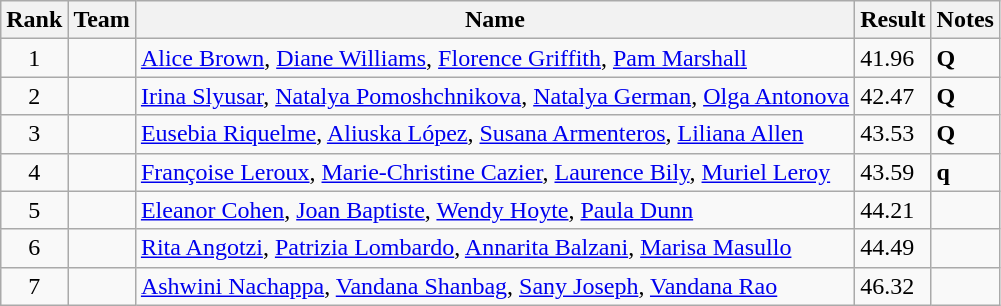<table class="sortable wikitable">
<tr>
<th>Rank</th>
<th>Team</th>
<th>Name</th>
<th>Result</th>
<th>Notes</th>
</tr>
<tr>
<td align="center">1</td>
<td></td>
<td><a href='#'>Alice Brown</a>, <a href='#'>Diane Williams</a>, <a href='#'>Florence Griffith</a>, <a href='#'>Pam Marshall</a></td>
<td>41.96</td>
<td><strong>Q</strong></td>
</tr>
<tr>
<td align="center">2</td>
<td></td>
<td><a href='#'>Irina Slyusar</a>, <a href='#'>Natalya Pomoshchnikova</a>, <a href='#'>Natalya German</a>, <a href='#'>Olga Antonova</a></td>
<td>42.47</td>
<td><strong>Q</strong></td>
</tr>
<tr>
<td align="center">3</td>
<td></td>
<td><a href='#'>Eusebia Riquelme</a>, <a href='#'>Aliuska López</a>, <a href='#'>Susana Armenteros</a>, <a href='#'>Liliana Allen</a></td>
<td>43.53</td>
<td><strong>Q</strong></td>
</tr>
<tr>
<td align="center">4</td>
<td></td>
<td><a href='#'>Françoise Leroux</a>, <a href='#'>Marie-Christine Cazier</a>, <a href='#'>Laurence Bily</a>, <a href='#'>Muriel Leroy</a></td>
<td>43.59</td>
<td><strong>q</strong></td>
</tr>
<tr>
<td align="center">5</td>
<td></td>
<td><a href='#'>Eleanor Cohen</a>, <a href='#'>Joan Baptiste</a>, <a href='#'>Wendy Hoyte</a>, <a href='#'>Paula Dunn</a></td>
<td>44.21</td>
<td></td>
</tr>
<tr>
<td align="center">6</td>
<td></td>
<td><a href='#'>Rita Angotzi</a>, <a href='#'>Patrizia Lombardo</a>, <a href='#'>Annarita Balzani</a>, <a href='#'>Marisa Masullo</a></td>
<td>44.49</td>
<td></td>
</tr>
<tr>
<td align="center">7</td>
<td></td>
<td><a href='#'>Ashwini Nachappa</a>, <a href='#'>Vandana Shanbag</a>, <a href='#'>Sany Joseph</a>, <a href='#'>Vandana Rao</a></td>
<td>46.32</td>
<td></td>
</tr>
</table>
